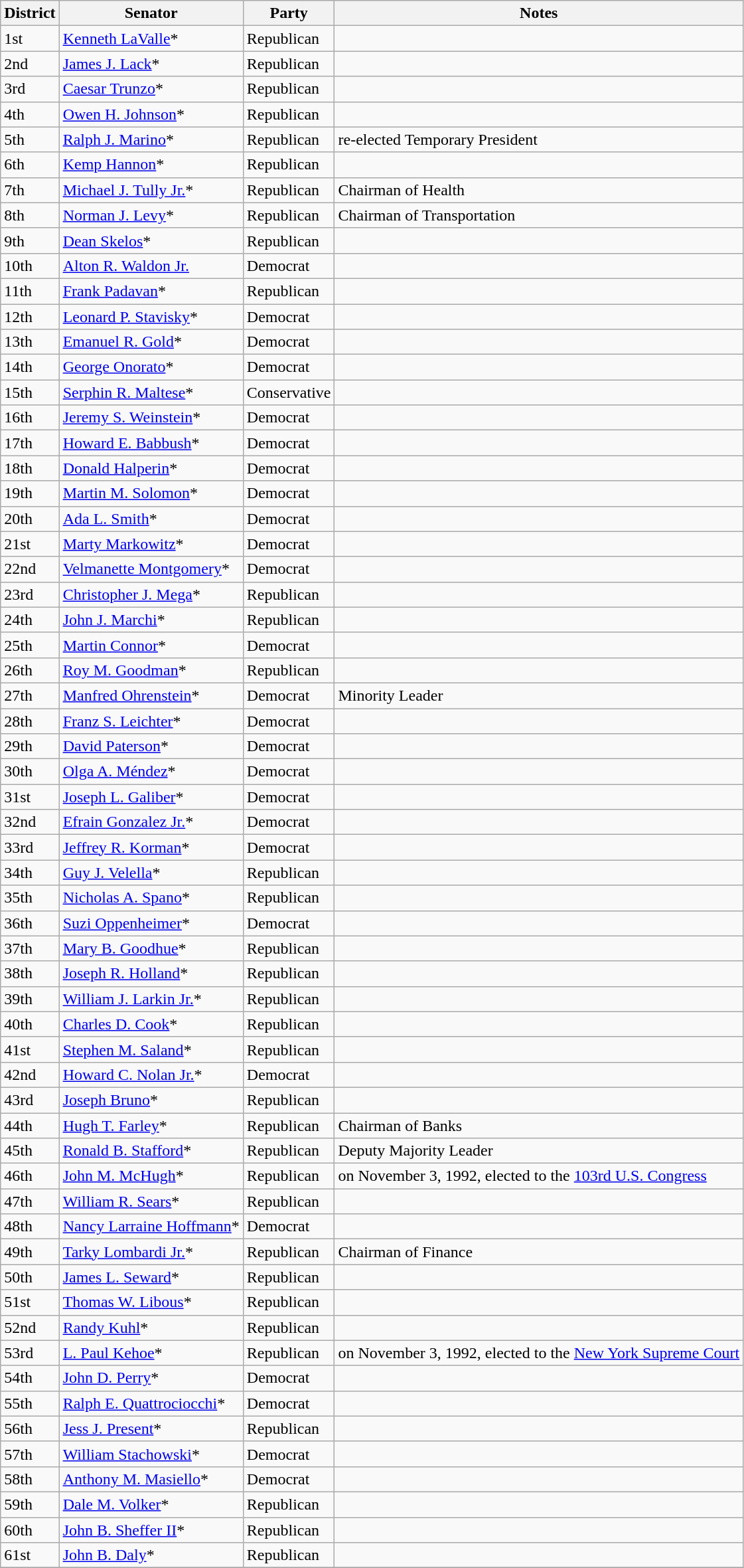<table class=wikitable>
<tr>
<th>District</th>
<th>Senator</th>
<th>Party</th>
<th>Notes</th>
</tr>
<tr>
<td>1st</td>
<td><a href='#'>Kenneth LaValle</a>*</td>
<td>Republican</td>
<td></td>
</tr>
<tr>
<td>2nd</td>
<td><a href='#'>James J. Lack</a>*</td>
<td>Republican</td>
<td></td>
</tr>
<tr>
<td>3rd</td>
<td><a href='#'>Caesar Trunzo</a>*</td>
<td>Republican</td>
<td></td>
</tr>
<tr>
<td>4th</td>
<td><a href='#'>Owen H. Johnson</a>*</td>
<td>Republican</td>
<td></td>
</tr>
<tr>
<td>5th</td>
<td><a href='#'>Ralph J. Marino</a>*</td>
<td>Republican</td>
<td>re-elected Temporary President</td>
</tr>
<tr>
<td>6th</td>
<td><a href='#'>Kemp Hannon</a>*</td>
<td>Republican</td>
<td></td>
</tr>
<tr>
<td>7th</td>
<td><a href='#'>Michael J. Tully Jr.</a>*</td>
<td>Republican</td>
<td>Chairman of Health</td>
</tr>
<tr>
<td>8th</td>
<td><a href='#'>Norman J. Levy</a>*</td>
<td>Republican</td>
<td>Chairman of Transportation</td>
</tr>
<tr>
<td>9th</td>
<td><a href='#'>Dean Skelos</a>*</td>
<td>Republican</td>
<td></td>
</tr>
<tr>
<td>10th</td>
<td><a href='#'>Alton R. Waldon Jr.</a></td>
<td>Democrat</td>
<td></td>
</tr>
<tr>
<td>11th</td>
<td><a href='#'>Frank Padavan</a>*</td>
<td>Republican</td>
<td></td>
</tr>
<tr>
<td>12th</td>
<td><a href='#'>Leonard P. Stavisky</a>*</td>
<td>Democrat</td>
<td></td>
</tr>
<tr>
<td>13th</td>
<td><a href='#'>Emanuel R. Gold</a>*</td>
<td>Democrat</td>
<td></td>
</tr>
<tr>
<td>14th</td>
<td><a href='#'>George Onorato</a>*</td>
<td>Democrat</td>
<td></td>
</tr>
<tr>
<td>15th</td>
<td><a href='#'>Serphin R. Maltese</a>*</td>
<td>Conservative</td>
<td></td>
</tr>
<tr>
<td>16th</td>
<td><a href='#'>Jeremy S. Weinstein</a>*</td>
<td>Democrat</td>
<td></td>
</tr>
<tr>
<td>17th</td>
<td><a href='#'>Howard E. Babbush</a>*</td>
<td>Democrat</td>
<td></td>
</tr>
<tr>
<td>18th</td>
<td><a href='#'>Donald Halperin</a>*</td>
<td>Democrat</td>
<td></td>
</tr>
<tr>
<td>19th</td>
<td><a href='#'>Martin M. Solomon</a>*</td>
<td>Democrat</td>
<td></td>
</tr>
<tr>
<td>20th</td>
<td><a href='#'>Ada L. Smith</a>*</td>
<td>Democrat</td>
<td></td>
</tr>
<tr>
<td>21st</td>
<td><a href='#'>Marty Markowitz</a>*</td>
<td>Democrat</td>
<td></td>
</tr>
<tr>
<td>22nd</td>
<td><a href='#'>Velmanette Montgomery</a>*</td>
<td>Democrat</td>
<td></td>
</tr>
<tr>
<td>23rd</td>
<td><a href='#'>Christopher J. Mega</a>*</td>
<td>Republican</td>
<td></td>
</tr>
<tr>
<td>24th</td>
<td><a href='#'>John J. Marchi</a>*</td>
<td>Republican</td>
<td></td>
</tr>
<tr>
<td>25th</td>
<td><a href='#'>Martin Connor</a>*</td>
<td>Democrat</td>
<td></td>
</tr>
<tr>
<td>26th</td>
<td><a href='#'>Roy M. Goodman</a>*</td>
<td>Republican</td>
<td></td>
</tr>
<tr>
<td>27th</td>
<td><a href='#'>Manfred Ohrenstein</a>*</td>
<td>Democrat</td>
<td>Minority Leader</td>
</tr>
<tr>
<td>28th</td>
<td><a href='#'>Franz S. Leichter</a>*</td>
<td>Democrat</td>
<td></td>
</tr>
<tr>
<td>29th</td>
<td><a href='#'>David Paterson</a>*</td>
<td>Democrat</td>
<td></td>
</tr>
<tr>
<td>30th</td>
<td><a href='#'>Olga A. Méndez</a>*</td>
<td>Democrat</td>
<td></td>
</tr>
<tr>
<td>31st</td>
<td><a href='#'>Joseph L. Galiber</a>*</td>
<td>Democrat</td>
<td></td>
</tr>
<tr>
<td>32nd</td>
<td><a href='#'>Efrain Gonzalez Jr.</a>*</td>
<td>Democrat</td>
<td></td>
</tr>
<tr>
<td>33rd</td>
<td><a href='#'>Jeffrey R. Korman</a>*</td>
<td>Democrat</td>
<td></td>
</tr>
<tr>
<td>34th</td>
<td><a href='#'>Guy J. Velella</a>*</td>
<td>Republican</td>
<td></td>
</tr>
<tr>
<td>35th</td>
<td><a href='#'>Nicholas A. Spano</a>*</td>
<td>Republican</td>
<td></td>
</tr>
<tr>
<td>36th</td>
<td><a href='#'>Suzi Oppenheimer</a>*</td>
<td>Democrat</td>
<td></td>
</tr>
<tr>
<td>37th</td>
<td><a href='#'>Mary B. Goodhue</a>*</td>
<td>Republican</td>
<td></td>
</tr>
<tr>
<td>38th</td>
<td><a href='#'>Joseph R. Holland</a>*</td>
<td>Republican</td>
<td></td>
</tr>
<tr>
<td>39th</td>
<td><a href='#'>William J. Larkin Jr.</a>*</td>
<td>Republican</td>
<td></td>
</tr>
<tr>
<td>40th</td>
<td><a href='#'>Charles D. Cook</a>*</td>
<td>Republican</td>
<td></td>
</tr>
<tr>
<td>41st</td>
<td><a href='#'>Stephen M. Saland</a>*</td>
<td>Republican</td>
<td></td>
</tr>
<tr>
<td>42nd</td>
<td><a href='#'>Howard C. Nolan Jr.</a>*</td>
<td>Democrat</td>
<td></td>
</tr>
<tr>
<td>43rd</td>
<td><a href='#'>Joseph Bruno</a>*</td>
<td>Republican</td>
<td></td>
</tr>
<tr>
<td>44th</td>
<td><a href='#'>Hugh T. Farley</a>*</td>
<td>Republican</td>
<td>Chairman of Banks</td>
</tr>
<tr>
<td>45th</td>
<td><a href='#'>Ronald B. Stafford</a>*</td>
<td>Republican</td>
<td>Deputy Majority Leader</td>
</tr>
<tr>
<td>46th</td>
<td><a href='#'>John M. McHugh</a>*</td>
<td>Republican</td>
<td>on November 3, 1992, elected to the <a href='#'>103rd U.S. Congress</a></td>
</tr>
<tr>
<td>47th</td>
<td><a href='#'>William R. Sears</a>*</td>
<td>Republican</td>
<td></td>
</tr>
<tr>
<td>48th</td>
<td><a href='#'>Nancy Larraine Hoffmann</a>*</td>
<td>Democrat</td>
<td></td>
</tr>
<tr>
<td>49th</td>
<td><a href='#'>Tarky Lombardi Jr.</a>*</td>
<td>Republican</td>
<td>Chairman of Finance</td>
</tr>
<tr>
<td>50th</td>
<td><a href='#'>James L. Seward</a>*</td>
<td>Republican</td>
<td></td>
</tr>
<tr>
<td>51st</td>
<td><a href='#'>Thomas W. Libous</a>*</td>
<td>Republican</td>
<td></td>
</tr>
<tr>
<td>52nd</td>
<td><a href='#'>Randy Kuhl</a>*</td>
<td>Republican</td>
<td></td>
</tr>
<tr>
<td>53rd</td>
<td><a href='#'>L. Paul Kehoe</a>*</td>
<td>Republican</td>
<td>on November 3, 1992, elected to the <a href='#'>New York Supreme Court</a></td>
</tr>
<tr>
<td>54th</td>
<td><a href='#'>John D. Perry</a>*</td>
<td>Democrat</td>
<td></td>
</tr>
<tr>
<td>55th</td>
<td><a href='#'>Ralph E. Quattrociocchi</a>*</td>
<td>Democrat</td>
<td></td>
</tr>
<tr>
<td>56th</td>
<td><a href='#'>Jess J. Present</a>*</td>
<td>Republican</td>
<td></td>
</tr>
<tr>
<td>57th</td>
<td><a href='#'>William Stachowski</a>*</td>
<td>Democrat</td>
<td></td>
</tr>
<tr>
<td>58th</td>
<td><a href='#'>Anthony M. Masiello</a>*</td>
<td>Democrat</td>
<td></td>
</tr>
<tr>
<td>59th</td>
<td><a href='#'>Dale M. Volker</a>*</td>
<td>Republican</td>
<td></td>
</tr>
<tr>
<td>60th</td>
<td><a href='#'>John B. Sheffer II</a>*</td>
<td>Republican</td>
<td></td>
</tr>
<tr>
<td>61st</td>
<td><a href='#'>John B. Daly</a>*</td>
<td>Republican</td>
<td></td>
</tr>
<tr>
</tr>
</table>
